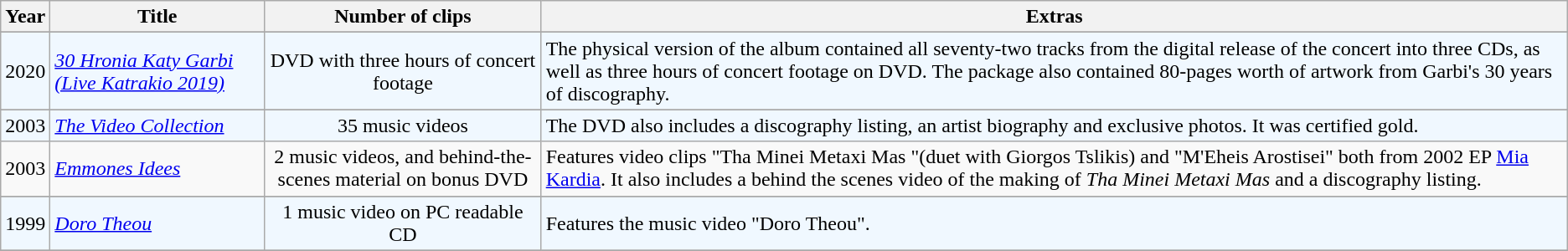<table class="wikitable">
<tr>
<th>Year</th>
<th>Title</th>
<th>Number of clips</th>
<th>Extras</th>
</tr>
<tr>
</tr>
<tr bgcolor="#F0F8FF" align="center">
<td align="left">2020</td>
<td align="left"><em><a href='#'>30 Hronia Katy Garbi (Live Katrakio 2019)</a></em></td>
<td align="center">DVD with three hours of concert footage</td>
<td align="left">The physical version of the album contained all seventy-two tracks from the digital release of the concert into three CDs, as well as three hours of concert footage on DVD. The package also contained 80-pages worth of artwork from Garbi's 30 years of discography.</td>
</tr>
<tr>
</tr>
<tr bgcolor="#F0F8FF" align="center">
<td align="left">2003</td>
<td align="left"><em><a href='#'>The Video Collection</a></em></td>
<td align="center">35 music videos</td>
<td align="left">The DVD also includes a discography listing, an artist biography and exclusive photos. It was certified gold.</td>
</tr>
<tr>
<td align="left">2003</td>
<td align="left"><em><a href='#'>Emmones Idees</a></em></td>
<td align="center">2 music videos, and behind-the-scenes material on bonus DVD</td>
<td align="left">Features video clips "Tha Minei Metaxi Mas "(duet with Giorgos Tslikis) and "M'Eheis Arostisei" both from 2002 EP <a href='#'>Mia Kardia</a>. It also includes a behind the scenes video of the making of <em>Tha Minei Metaxi Mas</em> and a discography listing.</td>
</tr>
<tr>
</tr>
<tr bgcolor="#F0F8FF" align="center">
<td align="left">1999</td>
<td align="left"><em><a href='#'>Doro Theou</a></em></td>
<td align="center">1 music video on PC readable CD</td>
<td align="left">Features the music video "Doro Theou".</td>
</tr>
<tr>
</tr>
</table>
